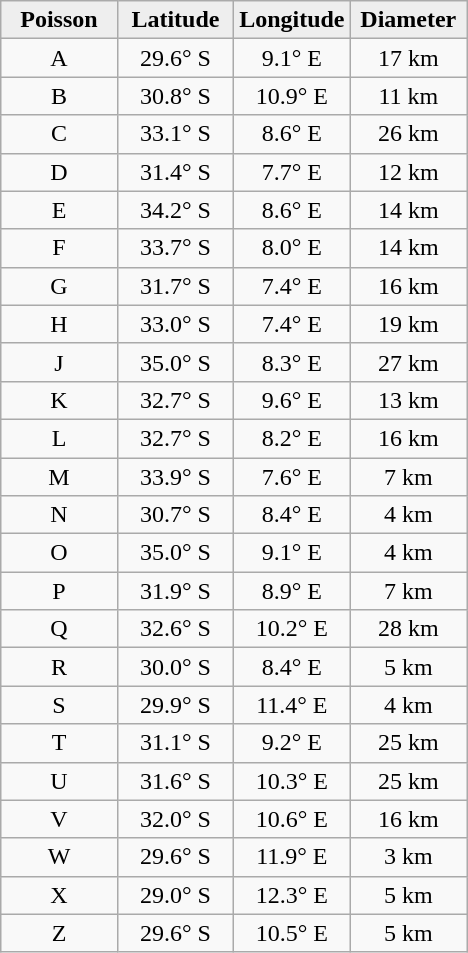<table class="wikitable">
<tr>
<th width="25%" style="background:#eeeeee;">Poisson</th>
<th width="25%" style="background:#eeeeee;">Latitude</th>
<th width="25%" style="background:#eeeeee;">Longitude</th>
<th width="25%" style="background:#eeeeee;">Diameter</th>
</tr>
<tr>
<td align="center">A</td>
<td align="center">29.6° S</td>
<td align="center">9.1° E</td>
<td align="center">17 km</td>
</tr>
<tr>
<td align="center">B</td>
<td align="center">30.8° S</td>
<td align="center">10.9° E</td>
<td align="center">11 km</td>
</tr>
<tr>
<td align="center">C</td>
<td align="center">33.1° S</td>
<td align="center">8.6° E</td>
<td align="center">26 km</td>
</tr>
<tr>
<td align="center">D</td>
<td align="center">31.4° S</td>
<td align="center">7.7° E</td>
<td align="center">12 km</td>
</tr>
<tr>
<td align="center">E</td>
<td align="center">34.2° S</td>
<td align="center">8.6° E</td>
<td align="center">14 km</td>
</tr>
<tr>
<td align="center">F</td>
<td align="center">33.7° S</td>
<td align="center">8.0° E</td>
<td align="center">14 km</td>
</tr>
<tr>
<td align="center">G</td>
<td align="center">31.7° S</td>
<td align="center">7.4° E</td>
<td align="center">16 km</td>
</tr>
<tr>
<td align="center">H</td>
<td align="center">33.0° S</td>
<td align="center">7.4° E</td>
<td align="center">19 km</td>
</tr>
<tr>
<td align="center">J</td>
<td align="center">35.0° S</td>
<td align="center">8.3° E</td>
<td align="center">27 km</td>
</tr>
<tr>
<td align="center">K</td>
<td align="center">32.7° S</td>
<td align="center">9.6° E</td>
<td align="center">13 km</td>
</tr>
<tr>
<td align="center">L</td>
<td align="center">32.7° S</td>
<td align="center">8.2° E</td>
<td align="center">16 km</td>
</tr>
<tr>
<td align="center">M</td>
<td align="center">33.9° S</td>
<td align="center">7.6° E</td>
<td align="center">7 km</td>
</tr>
<tr>
<td align="center">N</td>
<td align="center">30.7° S</td>
<td align="center">8.4° E</td>
<td align="center">4 km</td>
</tr>
<tr>
<td align="center">O</td>
<td align="center">35.0° S</td>
<td align="center">9.1° E</td>
<td align="center">4 km</td>
</tr>
<tr>
<td align="center">P</td>
<td align="center">31.9° S</td>
<td align="center">8.9° E</td>
<td align="center">7 km</td>
</tr>
<tr>
<td align="center">Q</td>
<td align="center">32.6° S</td>
<td align="center">10.2° E</td>
<td align="center">28 km</td>
</tr>
<tr>
<td align="center">R</td>
<td align="center">30.0° S</td>
<td align="center">8.4° E</td>
<td align="center">5 km</td>
</tr>
<tr>
<td align="center">S</td>
<td align="center">29.9° S</td>
<td align="center">11.4° E</td>
<td align="center">4 km</td>
</tr>
<tr>
<td align="center">T</td>
<td align="center">31.1° S</td>
<td align="center">9.2° E</td>
<td align="center">25 km</td>
</tr>
<tr>
<td align="center">U</td>
<td align="center">31.6° S</td>
<td align="center">10.3° E</td>
<td align="center">25 km</td>
</tr>
<tr>
<td align="center">V</td>
<td align="center">32.0° S</td>
<td align="center">10.6° E</td>
<td align="center">16 km</td>
</tr>
<tr>
<td align="center">W</td>
<td align="center">29.6° S</td>
<td align="center">11.9° E</td>
<td align="center">3 km</td>
</tr>
<tr>
<td align="center">X</td>
<td align="center">29.0° S</td>
<td align="center">12.3° E</td>
<td align="center">5 km</td>
</tr>
<tr>
<td align="center">Z</td>
<td align="center">29.6° S</td>
<td align="center">10.5° E</td>
<td align="center">5 km</td>
</tr>
</table>
